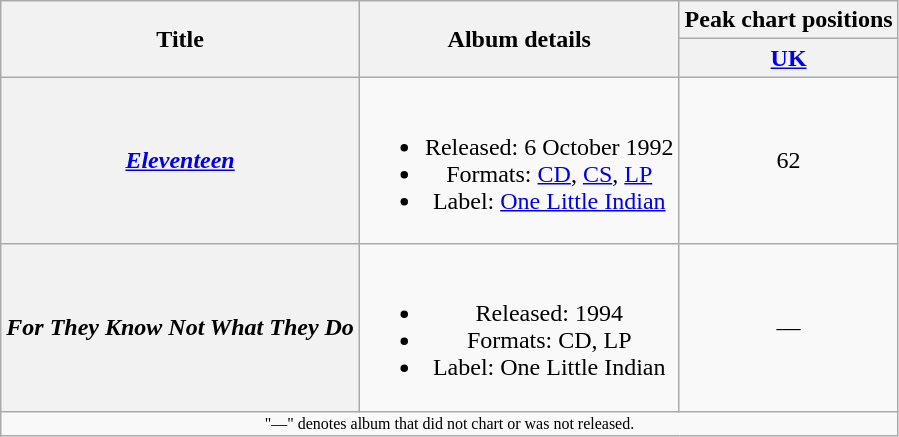<table class="wikitable plainrowheaders" style="text-align:center;">
<tr>
<th scope="col" rowspan="2">Title</th>
<th scope="col" rowspan="2">Album details</th>
<th scope="col" colspan="1">Peak chart positions</th>
</tr>
<tr>
<th scope="col"><a href='#'>UK</a><br></th>
</tr>
<tr>
<th scope="row"><em><a href='#'>Eleventeen</a></em></th>
<td><br><ul><li>Released: 6 October 1992</li><li>Formats: <a href='#'>CD</a>, <a href='#'>CS</a>, <a href='#'>LP</a></li><li>Label: <a href='#'>One Little Indian</a></li></ul></td>
<td>62</td>
</tr>
<tr>
<th scope="row"><em>For They Know Not What They Do</em></th>
<td><br><ul><li>Released: 1994</li><li>Formats: CD, LP</li><li>Label: One Little Indian</li></ul></td>
<td>—</td>
</tr>
<tr>
<td colspan="14" style="font-size:8pt">"—"  denotes album that did not chart or was not released.</td>
</tr>
</table>
